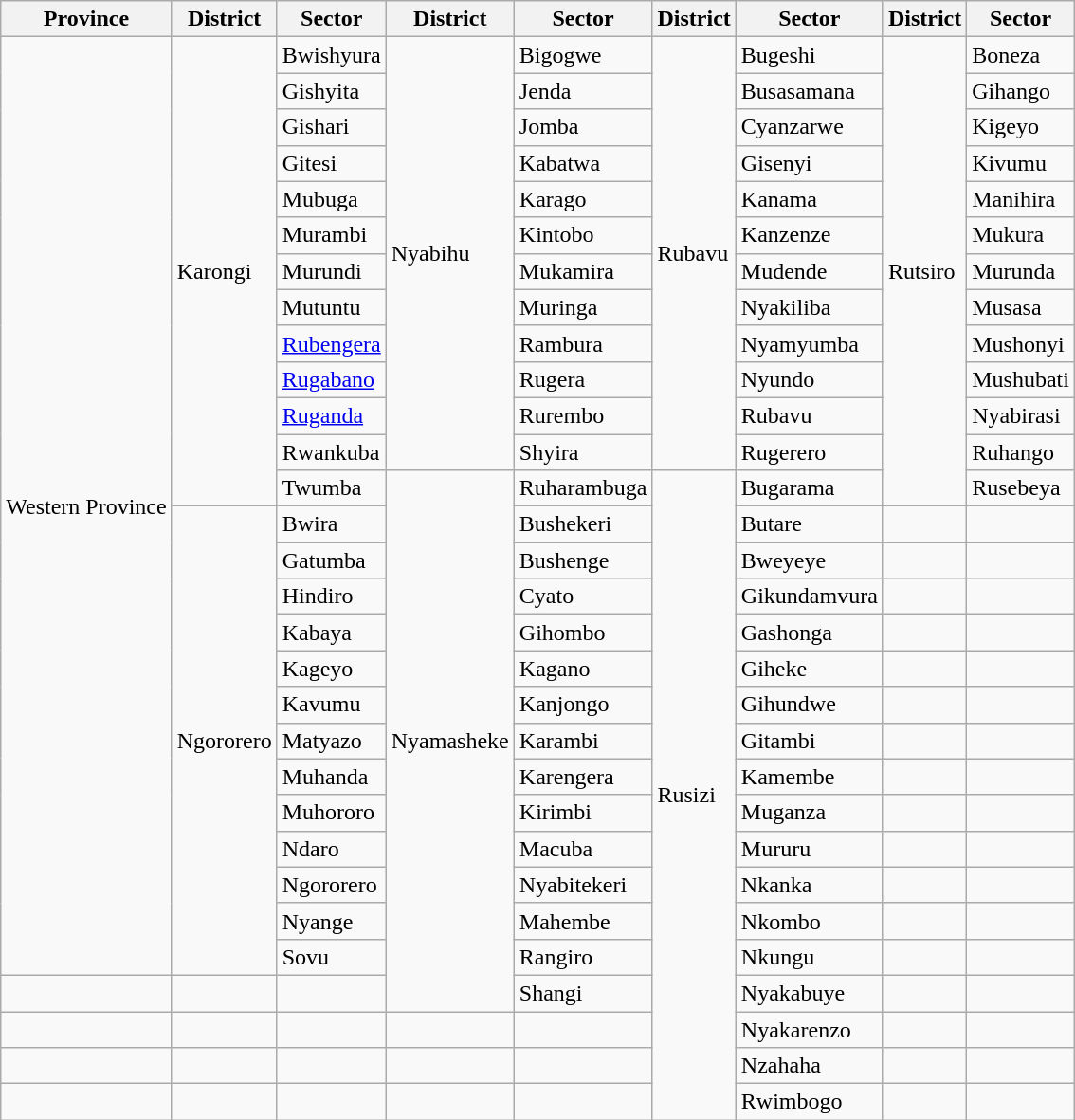<table class="wikitable">
<tr>
<th>Province</th>
<th>District</th>
<th>Sector</th>
<th>District</th>
<th>Sector</th>
<th>District</th>
<th>Sector</th>
<th>District</th>
<th>Sector</th>
</tr>
<tr>
<td rowspan="26">Western Province</td>
<td rowspan="13">Karongi</td>
<td>Bwishyura</td>
<td rowspan="12">Nyabihu</td>
<td>Bigogwe</td>
<td rowspan="12">Rubavu</td>
<td>Bugeshi</td>
<td rowspan="13">Rutsiro</td>
<td>Boneza</td>
</tr>
<tr>
<td>Gishyita</td>
<td>Jenda</td>
<td>Busasamana</td>
<td>Gihango</td>
</tr>
<tr>
<td>Gishari</td>
<td>Jomba</td>
<td>Cyanzarwe</td>
<td>Kigeyo</td>
</tr>
<tr>
<td>Gitesi</td>
<td>Kabatwa</td>
<td>Gisenyi</td>
<td>Kivumu</td>
</tr>
<tr>
<td>Mubuga</td>
<td>Karago</td>
<td>Kanama</td>
<td>Manihira</td>
</tr>
<tr>
<td>Murambi</td>
<td>Kintobo</td>
<td>Kanzenze</td>
<td>Mukura</td>
</tr>
<tr>
<td>Murundi</td>
<td>Mukamira</td>
<td>Mudende</td>
<td>Murunda</td>
</tr>
<tr>
<td>Mutuntu</td>
<td>Muringa</td>
<td>Nyakiliba</td>
<td>Musasa</td>
</tr>
<tr>
<td><a href='#'>Rubengera</a></td>
<td>Rambura</td>
<td>Nyamyumba</td>
<td>Mushonyi</td>
</tr>
<tr>
<td><a href='#'>Rugabano</a></td>
<td>Rugera</td>
<td>Nyundo</td>
<td>Mushubati</td>
</tr>
<tr>
<td><a href='#'>Ruganda</a></td>
<td>Rurembo</td>
<td>Rubavu</td>
<td>Nyabirasi</td>
</tr>
<tr>
<td>Rwankuba</td>
<td>Shyira</td>
<td>Rugerero</td>
<td>Ruhango</td>
</tr>
<tr>
<td>Twumba</td>
<td rowspan="15">Nyamasheke</td>
<td>Ruharambuga</td>
<td rowspan="18">Rusizi</td>
<td>Bugarama</td>
<td>Rusebeya</td>
</tr>
<tr>
<td rowspan="13">Ngororero</td>
<td>Bwira</td>
<td>Bushekeri</td>
<td>Butare</td>
<td></td>
<td></td>
</tr>
<tr>
<td>Gatumba</td>
<td>Bushenge</td>
<td>Bweyeye</td>
<td></td>
<td></td>
</tr>
<tr>
<td>Hindiro</td>
<td>Cyato</td>
<td>Gikundamvura</td>
<td></td>
<td></td>
</tr>
<tr>
<td>Kabaya</td>
<td>Gihombo</td>
<td>Gashonga</td>
<td></td>
<td></td>
</tr>
<tr>
<td>Kageyo</td>
<td>Kagano</td>
<td>Giheke</td>
<td></td>
<td></td>
</tr>
<tr>
<td>Kavumu</td>
<td>Kanjongo</td>
<td>Gihundwe</td>
<td></td>
<td></td>
</tr>
<tr>
<td>Matyazo</td>
<td>Karambi</td>
<td>Gitambi</td>
<td></td>
<td></td>
</tr>
<tr>
<td>Muhanda</td>
<td>Karengera</td>
<td>Kamembe</td>
<td></td>
<td></td>
</tr>
<tr>
<td>Muhororo</td>
<td>Kirimbi</td>
<td>Muganza</td>
<td></td>
<td></td>
</tr>
<tr>
<td>Ndaro</td>
<td>Macuba</td>
<td>Mururu</td>
<td></td>
<td></td>
</tr>
<tr>
<td>Ngororero</td>
<td>Nyabitekeri</td>
<td>Nkanka</td>
<td></td>
<td></td>
</tr>
<tr>
<td>Nyange</td>
<td>Mahembe</td>
<td>Nkombo</td>
<td></td>
<td></td>
</tr>
<tr>
<td>Sovu</td>
<td>Rangiro</td>
<td>Nkungu</td>
<td></td>
<td></td>
</tr>
<tr>
<td></td>
<td></td>
<td></td>
<td>Shangi</td>
<td>Nyakabuye</td>
<td></td>
<td></td>
</tr>
<tr>
<td></td>
<td></td>
<td></td>
<td></td>
<td></td>
<td>Nyakarenzo</td>
<td></td>
<td></td>
</tr>
<tr>
<td></td>
<td></td>
<td></td>
<td></td>
<td></td>
<td>Nzahaha</td>
<td></td>
<td></td>
</tr>
<tr>
<td></td>
<td></td>
<td></td>
<td></td>
<td></td>
<td>Rwimbogo</td>
<td></td>
<td></td>
</tr>
</table>
